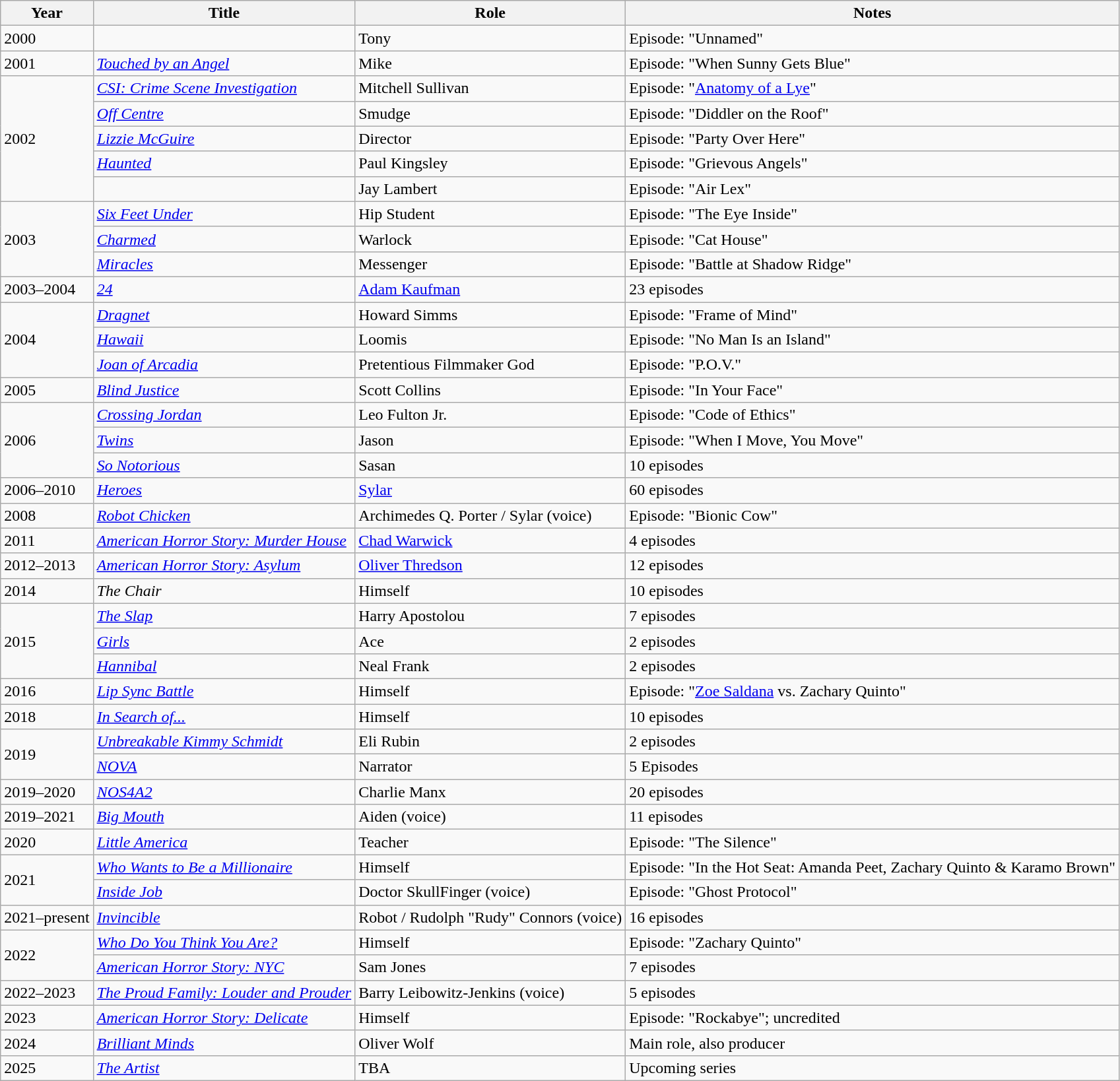<table class="wikitable sortable">
<tr>
<th>Year</th>
<th>Title</th>
<th>Role</th>
<th class = "unsortable">Notes</th>
</tr>
<tr>
<td>2000</td>
<td><em></em></td>
<td>Tony</td>
<td>Episode: "Unnamed"</td>
</tr>
<tr>
<td>2001</td>
<td><em><a href='#'>Touched by an Angel</a></em></td>
<td>Mike</td>
<td>Episode: "When Sunny Gets Blue"</td>
</tr>
<tr>
<td rowspan=5>2002</td>
<td><em><a href='#'>CSI: Crime Scene Investigation</a></em></td>
<td>Mitchell Sullivan</td>
<td>Episode: "<a href='#'>Anatomy of a Lye</a>"</td>
</tr>
<tr>
<td><em><a href='#'>Off Centre</a></em></td>
<td>Smudge</td>
<td>Episode: "Diddler on the Roof"</td>
</tr>
<tr>
<td><em><a href='#'>Lizzie McGuire</a></em></td>
<td>Director</td>
<td>Episode: "Party Over Here"</td>
</tr>
<tr>
<td><em><a href='#'>Haunted</a></em></td>
<td>Paul Kingsley</td>
<td>Episode: "Grievous Angels"</td>
</tr>
<tr>
<td><em></em></td>
<td>Jay Lambert</td>
<td>Episode: "Air Lex"</td>
</tr>
<tr>
<td rowspan=3>2003</td>
<td><em><a href='#'>Six Feet Under</a></em></td>
<td>Hip Student</td>
<td>Episode: "The Eye Inside"</td>
</tr>
<tr>
<td><em><a href='#'>Charmed</a></em></td>
<td>Warlock</td>
<td>Episode: "Cat House"</td>
</tr>
<tr>
<td><em><a href='#'>Miracles</a></em></td>
<td>Messenger</td>
<td>Episode: "Battle at Shadow Ridge"</td>
</tr>
<tr>
<td>2003–2004</td>
<td><em><a href='#'>24</a></em></td>
<td><a href='#'>Adam Kaufman</a></td>
<td>23 episodes</td>
</tr>
<tr>
<td rowspan=3>2004</td>
<td><em><a href='#'>Dragnet</a></em></td>
<td>Howard Simms</td>
<td>Episode: "Frame of Mind"</td>
</tr>
<tr>
<td><em><a href='#'>Hawaii</a></em></td>
<td>Loomis</td>
<td>Episode: "No Man Is an Island"</td>
</tr>
<tr>
<td><em><a href='#'>Joan of Arcadia</a></em></td>
<td>Pretentious Filmmaker God</td>
<td>Episode: "P.O.V."</td>
</tr>
<tr>
<td>2005</td>
<td><em><a href='#'>Blind Justice</a></em></td>
<td>Scott Collins</td>
<td>Episode: "In Your Face"</td>
</tr>
<tr>
<td rowspan=3>2006</td>
<td><em><a href='#'>Crossing Jordan</a></em></td>
<td>Leo Fulton Jr.</td>
<td>Episode: "Code of Ethics"</td>
</tr>
<tr>
<td><em><a href='#'>Twins</a></em></td>
<td>Jason</td>
<td>Episode: "When I Move, You Move"</td>
</tr>
<tr>
<td><em><a href='#'>So Notorious</a></em></td>
<td>Sasan</td>
<td>10 episodes</td>
</tr>
<tr>
<td>2006–2010</td>
<td><em><a href='#'>Heroes</a></em></td>
<td><a href='#'>Sylar</a></td>
<td>60 episodes</td>
</tr>
<tr>
<td>2008</td>
<td><em><a href='#'>Robot Chicken</a></em></td>
<td>Archimedes Q. Porter / Sylar (voice)</td>
<td>Episode: "Bionic Cow"</td>
</tr>
<tr>
<td>2011</td>
<td><em><a href='#'>American Horror Story: Murder House</a></em></td>
<td><a href='#'>Chad Warwick</a></td>
<td>4 episodes</td>
</tr>
<tr>
<td>2012–2013</td>
<td><em><a href='#'>American Horror Story: Asylum</a></em></td>
<td><a href='#'>Oliver Thredson</a></td>
<td>12 episodes</td>
</tr>
<tr>
<td>2014</td>
<td><em>The Chair</em></td>
<td>Himself</td>
<td>10 episodes</td>
</tr>
<tr>
<td rowspan=3>2015</td>
<td><em><a href='#'>The Slap</a></em></td>
<td>Harry Apostolou</td>
<td>7 episodes</td>
</tr>
<tr>
<td><em><a href='#'>Girls</a></em></td>
<td>Ace</td>
<td>2 episodes</td>
</tr>
<tr>
<td><em><a href='#'>Hannibal</a></em></td>
<td>Neal Frank</td>
<td>2 episodes</td>
</tr>
<tr>
<td>2016</td>
<td><em><a href='#'>Lip Sync Battle</a></em></td>
<td>Himself</td>
<td>Episode: "<a href='#'>Zoe Saldana</a> vs. Zachary Quinto"</td>
</tr>
<tr>
<td>2018</td>
<td><em><a href='#'>In Search of...</a></em></td>
<td>Himself</td>
<td>10 episodes</td>
</tr>
<tr>
<td rowspan=2>2019</td>
<td><em><a href='#'>Unbreakable Kimmy Schmidt</a></em></td>
<td>Eli Rubin</td>
<td>2 episodes</td>
</tr>
<tr>
<td><em><a href='#'>NOVA</a></em></td>
<td>Narrator</td>
<td>5 Episodes</td>
</tr>
<tr>
<td>2019–2020</td>
<td><em><a href='#'>NOS4A2</a></em></td>
<td>Charlie Manx</td>
<td>20 episodes</td>
</tr>
<tr>
<td>2019–2021</td>
<td><em><a href='#'>Big Mouth</a></em></td>
<td>Aiden (voice)</td>
<td>11 episodes</td>
</tr>
<tr>
<td>2020</td>
<td><em><a href='#'>Little America</a></em></td>
<td>Teacher</td>
<td>Episode: "The Silence"</td>
</tr>
<tr>
<td rowspan="2">2021</td>
<td><em><a href='#'>Who Wants to Be a Millionaire</a></em></td>
<td>Himself</td>
<td>Episode: "In the Hot Seat: Amanda Peet, Zachary Quinto & Karamo Brown"</td>
</tr>
<tr>
<td><em><a href='#'>Inside Job</a></em></td>
<td>Doctor SkullFinger (voice)</td>
<td>Episode: "Ghost Protocol"</td>
</tr>
<tr>
<td>2021–present</td>
<td><em><a href='#'>Invincible</a></em></td>
<td>Robot / Rudolph "Rudy" Connors (voice)</td>
<td>16 episodes</td>
</tr>
<tr>
<td rowspan="2">2022</td>
<td><em><a href='#'>Who Do You Think You Are?</a></em></td>
<td>Himself</td>
<td>Episode: "Zachary Quinto"</td>
</tr>
<tr>
<td><em><a href='#'>American Horror Story: NYC</a></em></td>
<td>Sam Jones</td>
<td>7 episodes</td>
</tr>
<tr>
<td>2022–2023</td>
<td><em><a href='#'>The Proud Family: Louder and Prouder</a></em></td>
<td>Barry Leibowitz-Jenkins (voice)</td>
<td>5 episodes</td>
</tr>
<tr>
<td>2023</td>
<td><em><a href='#'>American Horror Story: Delicate</a></em></td>
<td>Himself</td>
<td>Episode: "Rockabye"; uncredited</td>
</tr>
<tr>
<td>2024</td>
<td><em><a href='#'>Brilliant Minds</a></em></td>
<td>Oliver Wolf</td>
<td>Main role, also producer</td>
</tr>
<tr>
<td>2025</td>
<td><em><a href='#'>The Artist</a></em></td>
<td>TBA</td>
<td>Upcoming series</td>
</tr>
</table>
